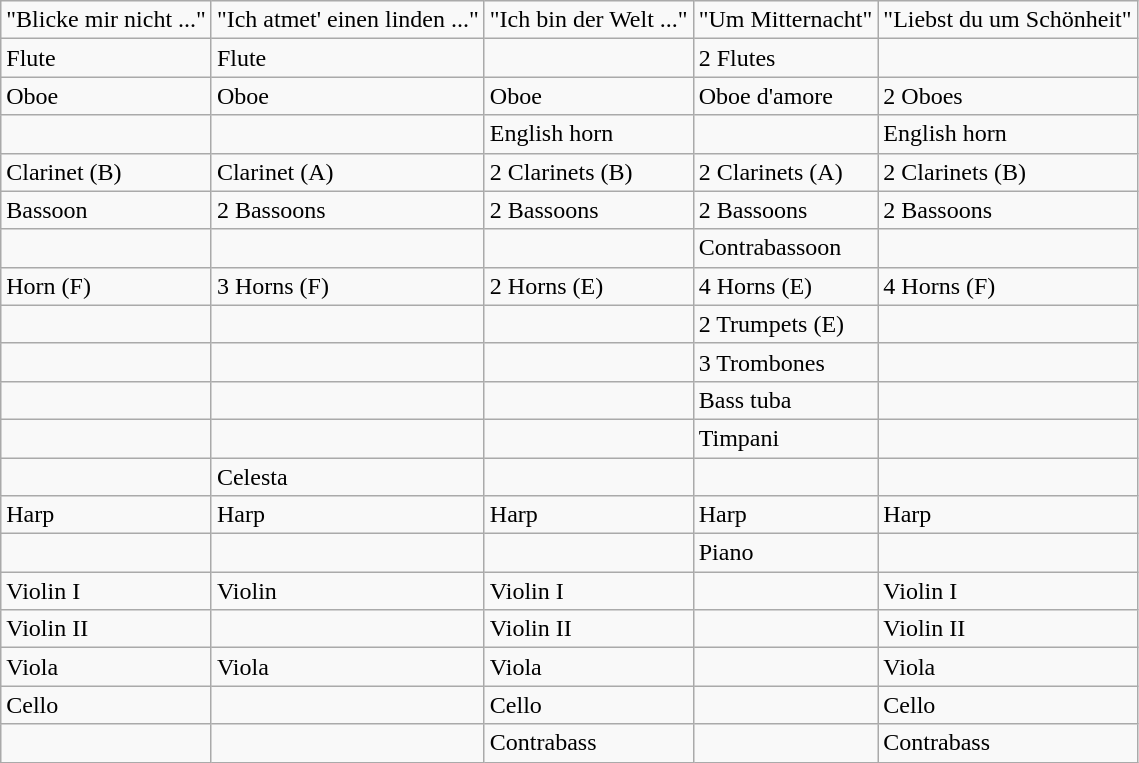<table class="wikitable">
<tr>
<td>"Blicke mir nicht ..."</td>
<td>"Ich atmet' einen linden ..."</td>
<td>"Ich bin der Welt ..."</td>
<td>"Um Mitternacht"</td>
<td>"Liebst du um Schönheit"</td>
</tr>
<tr>
<td>Flute</td>
<td>Flute</td>
<td></td>
<td>2 Flutes</td>
<td></td>
</tr>
<tr>
<td>Oboe</td>
<td>Oboe</td>
<td>Oboe</td>
<td>Oboe d'amore</td>
<td>2 Oboes</td>
</tr>
<tr>
<td></td>
<td></td>
<td>English horn</td>
<td></td>
<td>English horn</td>
</tr>
<tr>
<td>Clarinet (B)</td>
<td>Clarinet (A)</td>
<td>2 Clarinets (B)</td>
<td>2 Clarinets (A)</td>
<td>2 Clarinets (B)</td>
</tr>
<tr>
<td>Bassoon</td>
<td>2 Bassoons</td>
<td>2 Bassoons</td>
<td>2 Bassoons</td>
<td>2 Bassoons</td>
</tr>
<tr>
<td></td>
<td></td>
<td></td>
<td>Contrabassoon</td>
<td></td>
</tr>
<tr>
<td>Horn (F)</td>
<td>3 Horns (F)</td>
<td>2 Horns (E)</td>
<td>4 Horns (E)</td>
<td>4 Horns (F)</td>
</tr>
<tr>
<td></td>
<td></td>
<td></td>
<td>2 Trumpets (E)</td>
<td></td>
</tr>
<tr>
<td></td>
<td></td>
<td></td>
<td>3 Trombones</td>
<td></td>
</tr>
<tr>
<td></td>
<td></td>
<td></td>
<td>Bass tuba</td>
<td></td>
</tr>
<tr>
<td></td>
<td></td>
<td></td>
<td>Timpani</td>
<td></td>
</tr>
<tr>
<td></td>
<td>Celesta</td>
<td></td>
<td></td>
<td></td>
</tr>
<tr>
<td>Harp</td>
<td>Harp</td>
<td>Harp</td>
<td>Harp</td>
<td>Harp</td>
</tr>
<tr>
<td></td>
<td></td>
<td></td>
<td>Piano</td>
<td></td>
</tr>
<tr>
<td>Violin I</td>
<td>Violin</td>
<td>Violin I</td>
<td></td>
<td>Violin I</td>
</tr>
<tr>
<td>Violin II</td>
<td></td>
<td>Violin II</td>
<td></td>
<td>Violin II</td>
</tr>
<tr>
<td>Viola</td>
<td>Viola</td>
<td>Viola</td>
<td></td>
<td>Viola</td>
</tr>
<tr>
<td>Cello</td>
<td></td>
<td>Cello</td>
<td></td>
<td>Cello</td>
</tr>
<tr>
<td></td>
<td></td>
<td>Contrabass</td>
<td></td>
<td>Contrabass</td>
</tr>
</table>
